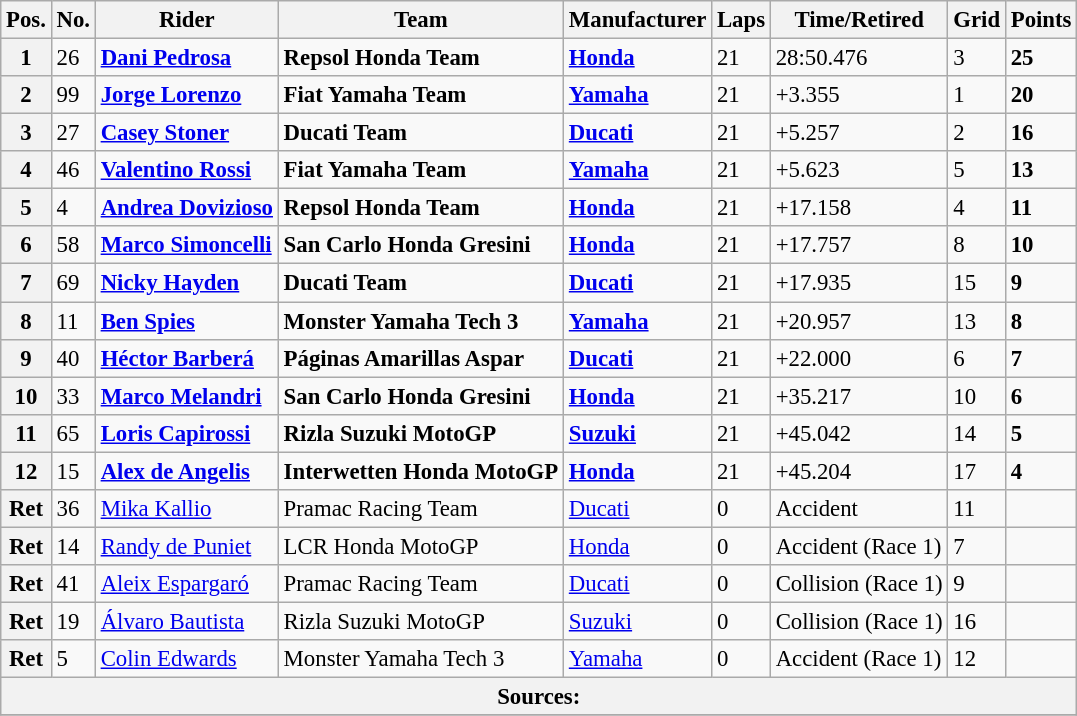<table class="wikitable" style="font-size: 95%;">
<tr>
<th>Pos.</th>
<th>No.</th>
<th>Rider</th>
<th>Team</th>
<th>Manufacturer</th>
<th>Laps</th>
<th>Time/Retired</th>
<th>Grid</th>
<th>Points</th>
</tr>
<tr>
<th>1</th>
<td>26</td>
<td> <strong><a href='#'>Dani Pedrosa</a></strong></td>
<td><strong>Repsol Honda Team</strong></td>
<td><strong><a href='#'>Honda</a></strong></td>
<td>21</td>
<td>28:50.476</td>
<td>3</td>
<td><strong>25</strong></td>
</tr>
<tr>
<th>2</th>
<td>99</td>
<td> <strong><a href='#'>Jorge Lorenzo</a></strong></td>
<td><strong>Fiat Yamaha Team</strong></td>
<td><strong><a href='#'>Yamaha</a></strong></td>
<td>21</td>
<td>+3.355</td>
<td>1</td>
<td><strong>20</strong></td>
</tr>
<tr>
<th>3</th>
<td>27</td>
<td> <strong><a href='#'>Casey Stoner</a></strong></td>
<td><strong>Ducati Team</strong></td>
<td><strong><a href='#'>Ducati</a></strong></td>
<td>21</td>
<td>+5.257</td>
<td>2</td>
<td><strong>16</strong></td>
</tr>
<tr>
<th>4</th>
<td>46</td>
<td> <strong><a href='#'>Valentino Rossi</a></strong></td>
<td><strong>Fiat Yamaha Team</strong></td>
<td><strong><a href='#'>Yamaha</a></strong></td>
<td>21</td>
<td>+5.623</td>
<td>5</td>
<td><strong>13</strong></td>
</tr>
<tr>
<th>5</th>
<td>4</td>
<td> <strong><a href='#'>Andrea Dovizioso</a></strong></td>
<td><strong>Repsol Honda Team</strong></td>
<td><strong><a href='#'>Honda</a></strong></td>
<td>21</td>
<td>+17.158</td>
<td>4</td>
<td><strong>11</strong></td>
</tr>
<tr>
<th>6</th>
<td>58</td>
<td> <strong><a href='#'>Marco Simoncelli</a></strong></td>
<td><strong>San Carlo Honda Gresini</strong></td>
<td><strong><a href='#'>Honda</a></strong></td>
<td>21</td>
<td>+17.757</td>
<td>8</td>
<td><strong>10</strong></td>
</tr>
<tr>
<th>7</th>
<td>69</td>
<td> <strong><a href='#'>Nicky Hayden</a></strong></td>
<td><strong>Ducati Team</strong></td>
<td><strong><a href='#'>Ducati</a></strong></td>
<td>21</td>
<td>+17.935</td>
<td>15</td>
<td><strong>9</strong></td>
</tr>
<tr>
<th>8</th>
<td>11</td>
<td> <strong><a href='#'>Ben Spies</a></strong></td>
<td><strong>Monster Yamaha Tech 3</strong></td>
<td><strong><a href='#'>Yamaha</a></strong></td>
<td>21</td>
<td>+20.957</td>
<td>13</td>
<td><strong>8</strong></td>
</tr>
<tr>
<th>9</th>
<td>40</td>
<td> <strong><a href='#'>Héctor Barberá</a></strong></td>
<td><strong>Páginas Amarillas Aspar</strong></td>
<td><strong><a href='#'>Ducati</a></strong></td>
<td>21</td>
<td>+22.000</td>
<td>6</td>
<td><strong>7</strong></td>
</tr>
<tr>
<th>10</th>
<td>33</td>
<td> <strong><a href='#'>Marco Melandri</a></strong></td>
<td><strong>San Carlo Honda Gresini</strong></td>
<td><strong><a href='#'>Honda</a></strong></td>
<td>21</td>
<td>+35.217</td>
<td>10</td>
<td><strong>6</strong></td>
</tr>
<tr>
<th>11</th>
<td>65</td>
<td> <strong><a href='#'>Loris Capirossi</a></strong></td>
<td><strong>Rizla Suzuki MotoGP</strong></td>
<td><strong><a href='#'>Suzuki</a></strong></td>
<td>21</td>
<td>+45.042</td>
<td>14</td>
<td><strong>5</strong></td>
</tr>
<tr>
<th>12</th>
<td>15</td>
<td> <strong><a href='#'>Alex de Angelis</a></strong></td>
<td><strong>Interwetten Honda MotoGP</strong></td>
<td><strong><a href='#'>Honda</a></strong></td>
<td>21</td>
<td>+45.204</td>
<td>17</td>
<td><strong>4</strong></td>
</tr>
<tr>
<th>Ret</th>
<td>36</td>
<td> <a href='#'>Mika Kallio</a></td>
<td>Pramac Racing Team</td>
<td><a href='#'>Ducati</a></td>
<td>0</td>
<td>Accident</td>
<td>11</td>
<td></td>
</tr>
<tr>
<th>Ret</th>
<td>14</td>
<td> <a href='#'>Randy de Puniet</a></td>
<td>LCR Honda MotoGP</td>
<td><a href='#'>Honda</a></td>
<td>0</td>
<td>Accident (Race 1)</td>
<td>7</td>
<td></td>
</tr>
<tr>
<th>Ret</th>
<td>41</td>
<td> <a href='#'>Aleix Espargaró</a></td>
<td>Pramac Racing Team</td>
<td><a href='#'>Ducati</a></td>
<td>0</td>
<td>Collision (Race 1)</td>
<td>9</td>
<td></td>
</tr>
<tr>
<th>Ret</th>
<td>19</td>
<td> <a href='#'>Álvaro Bautista</a></td>
<td>Rizla Suzuki MotoGP</td>
<td><a href='#'>Suzuki</a></td>
<td>0</td>
<td>Collision (Race 1)</td>
<td>16</td>
<td></td>
</tr>
<tr>
<th>Ret</th>
<td>5</td>
<td> <a href='#'>Colin Edwards</a></td>
<td>Monster Yamaha Tech 3</td>
<td><a href='#'>Yamaha</a></td>
<td>0</td>
<td>Accident (Race 1)</td>
<td>12</td>
<td></td>
</tr>
<tr>
<th colspan=9>Sources: </th>
</tr>
<tr>
</tr>
</table>
